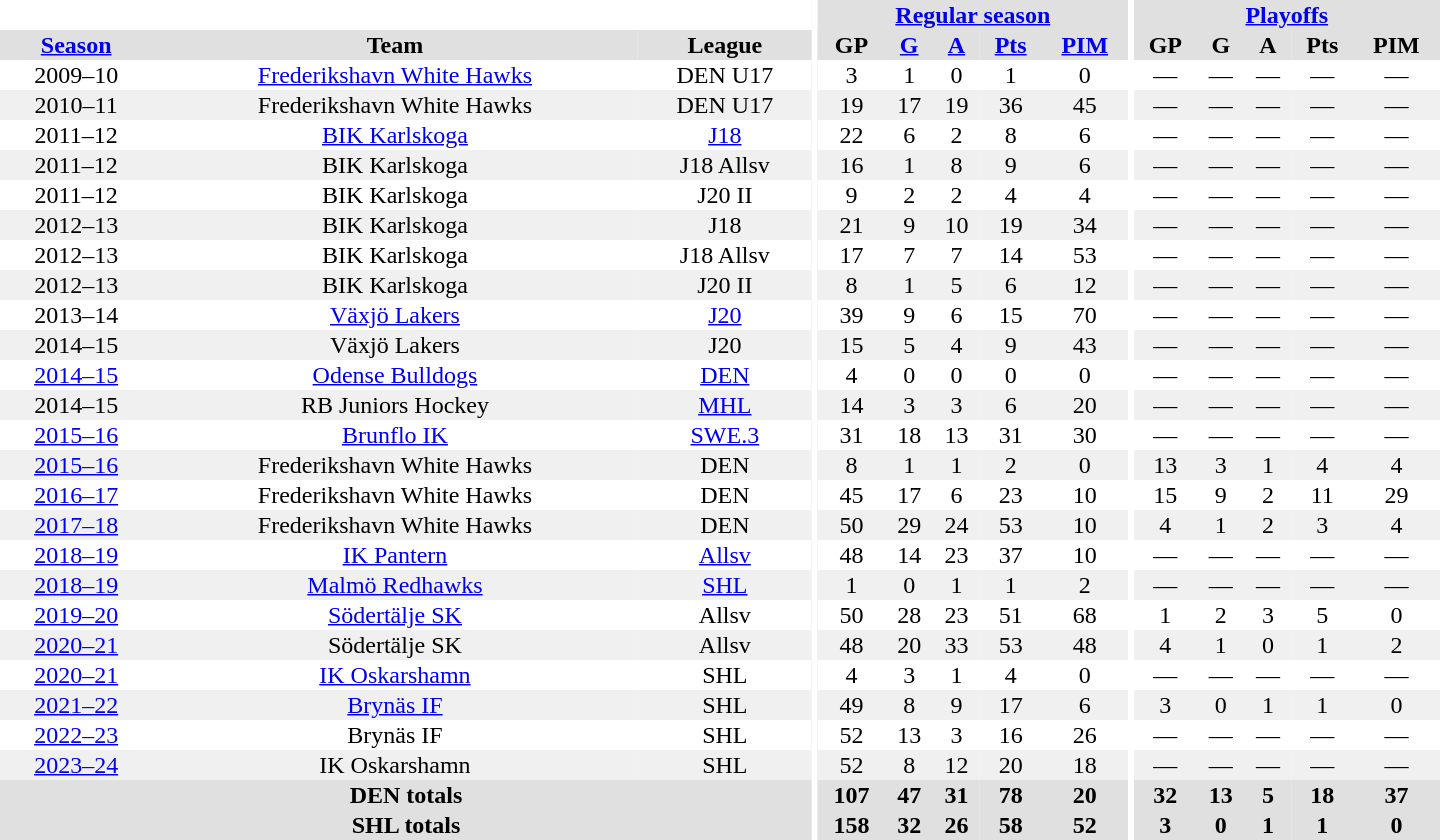<table border="0" cellpadding="1" cellspacing="0" style="text-align:center; width:60em">
<tr bgcolor="#e0e0e0">
<th colspan="3" bgcolor="#ffffff"></th>
<th rowspan="99" bgcolor="#ffffff"></th>
<th colspan="5"><a href='#'>Regular season</a></th>
<th rowspan="99" bgcolor="#ffffff"></th>
<th colspan="5"><a href='#'>Playoffs</a></th>
</tr>
<tr bgcolor="#e0e0e0">
<th><a href='#'>Season</a></th>
<th>Team</th>
<th>League</th>
<th>GP</th>
<th><a href='#'>G</a></th>
<th><a href='#'>A</a></th>
<th><a href='#'>Pts</a></th>
<th><a href='#'>PIM</a></th>
<th>GP</th>
<th>G</th>
<th>A</th>
<th>Pts</th>
<th>PIM</th>
</tr>
<tr>
<td>2009–10</td>
<td><a href='#'>Frederikshavn White Hawks</a></td>
<td>DEN U17</td>
<td>3</td>
<td>1</td>
<td>0</td>
<td>1</td>
<td>0</td>
<td>—</td>
<td>—</td>
<td>—</td>
<td>—</td>
<td>—</td>
</tr>
<tr bgcolor="#f0f0f0">
<td>2010–11</td>
<td>Frederikshavn White Hawks</td>
<td>DEN U17</td>
<td>19</td>
<td>17</td>
<td>19</td>
<td>36</td>
<td>45</td>
<td>—</td>
<td>—</td>
<td>—</td>
<td>—</td>
<td>—</td>
</tr>
<tr>
<td>2011–12</td>
<td><a href='#'>BIK Karlskoga</a></td>
<td><a href='#'>J18</a></td>
<td>22</td>
<td>6</td>
<td>2</td>
<td>8</td>
<td>6</td>
<td>—</td>
<td>—</td>
<td>—</td>
<td>—</td>
<td>—</td>
</tr>
<tr bgcolor="#f0f0f0">
<td>2011–12</td>
<td>BIK Karlskoga</td>
<td>J18 Allsv</td>
<td>16</td>
<td>1</td>
<td>8</td>
<td>9</td>
<td>6</td>
<td>—</td>
<td>—</td>
<td>—</td>
<td>—</td>
<td>—</td>
</tr>
<tr>
<td>2011–12</td>
<td>BIK Karlskoga</td>
<td>J20 II</td>
<td>9</td>
<td>2</td>
<td>2</td>
<td>4</td>
<td>4</td>
<td>—</td>
<td>—</td>
<td>—</td>
<td>—</td>
<td>—</td>
</tr>
<tr bgcolor="#f0f0f0">
<td>2012–13</td>
<td>BIK Karlskoga</td>
<td>J18</td>
<td>21</td>
<td>9</td>
<td>10</td>
<td>19</td>
<td>34</td>
<td>—</td>
<td>—</td>
<td>—</td>
<td>—</td>
<td>—</td>
</tr>
<tr>
<td>2012–13</td>
<td>BIK Karlskoga</td>
<td>J18 Allsv</td>
<td>17</td>
<td>7</td>
<td>7</td>
<td>14</td>
<td>53</td>
<td>—</td>
<td>—</td>
<td>—</td>
<td>—</td>
<td>—</td>
</tr>
<tr bgcolor="#f0f0f0">
<td>2012–13</td>
<td>BIK Karlskoga</td>
<td>J20 II</td>
<td>8</td>
<td>1</td>
<td>5</td>
<td>6</td>
<td>12</td>
<td>—</td>
<td>—</td>
<td>—</td>
<td>—</td>
<td>—</td>
</tr>
<tr>
<td>2013–14</td>
<td><a href='#'>Växjö Lakers</a></td>
<td><a href='#'>J20</a></td>
<td>39</td>
<td>9</td>
<td>6</td>
<td>15</td>
<td>70</td>
<td>—</td>
<td>—</td>
<td>—</td>
<td>—</td>
<td>—</td>
</tr>
<tr bgcolor="#f0f0f0">
<td>2014–15</td>
<td>Växjö Lakers</td>
<td>J20</td>
<td>15</td>
<td>5</td>
<td>4</td>
<td>9</td>
<td>43</td>
<td>—</td>
<td>—</td>
<td>—</td>
<td>—</td>
<td>—</td>
</tr>
<tr>
<td><a href='#'>2014–15</a></td>
<td><a href='#'>Odense Bulldogs</a></td>
<td><a href='#'>DEN</a></td>
<td>4</td>
<td>0</td>
<td>0</td>
<td>0</td>
<td>0</td>
<td>—</td>
<td>—</td>
<td>—</td>
<td>—</td>
<td>—</td>
</tr>
<tr bgcolor="#f0f0f0">
<td>2014–15</td>
<td>RB Juniors Hockey</td>
<td><a href='#'>MHL</a></td>
<td>14</td>
<td>3</td>
<td>3</td>
<td>6</td>
<td>20</td>
<td>—</td>
<td>—</td>
<td>—</td>
<td>—</td>
<td>—</td>
</tr>
<tr>
<td><a href='#'>2015–16</a></td>
<td><a href='#'>Brunflo IK</a></td>
<td><a href='#'>SWE.3</a></td>
<td>31</td>
<td>18</td>
<td>13</td>
<td>31</td>
<td>30</td>
<td>—</td>
<td>—</td>
<td>—</td>
<td>—</td>
<td>—</td>
</tr>
<tr bgcolor="#f0f0f0">
<td><a href='#'>2015–16</a></td>
<td>Frederikshavn White Hawks</td>
<td>DEN</td>
<td>8</td>
<td>1</td>
<td>1</td>
<td>2</td>
<td>0</td>
<td>13</td>
<td>3</td>
<td>1</td>
<td>4</td>
<td>4</td>
</tr>
<tr>
<td><a href='#'>2016–17</a></td>
<td>Frederikshavn White Hawks</td>
<td>DEN</td>
<td>45</td>
<td>17</td>
<td>6</td>
<td>23</td>
<td>10</td>
<td>15</td>
<td>9</td>
<td>2</td>
<td>11</td>
<td>29</td>
</tr>
<tr bgcolor="#f0f0f0">
<td><a href='#'>2017–18</a></td>
<td>Frederikshavn White Hawks</td>
<td>DEN</td>
<td>50</td>
<td>29</td>
<td>24</td>
<td>53</td>
<td>10</td>
<td>4</td>
<td>1</td>
<td>2</td>
<td>3</td>
<td>4</td>
</tr>
<tr>
<td><a href='#'>2018–19</a></td>
<td><a href='#'>IK Pantern</a></td>
<td><a href='#'>Allsv</a></td>
<td>48</td>
<td>14</td>
<td>23</td>
<td>37</td>
<td>10</td>
<td>—</td>
<td>—</td>
<td>—</td>
<td>—</td>
<td>—</td>
</tr>
<tr bgcolor="#f0f0f0">
<td><a href='#'>2018–19</a></td>
<td><a href='#'>Malmö Redhawks</a></td>
<td><a href='#'>SHL</a></td>
<td>1</td>
<td>0</td>
<td>1</td>
<td>1</td>
<td>2</td>
<td>—</td>
<td>—</td>
<td>—</td>
<td>—</td>
<td>—</td>
</tr>
<tr>
<td><a href='#'>2019–20</a></td>
<td><a href='#'>Södertälje SK</a></td>
<td>Allsv</td>
<td>50</td>
<td>28</td>
<td>23</td>
<td>51</td>
<td>68</td>
<td>1</td>
<td>2</td>
<td>3</td>
<td>5</td>
<td>0</td>
</tr>
<tr bgcolor="#f0f0f0">
<td><a href='#'>2020–21</a></td>
<td>Södertälje SK</td>
<td>Allsv</td>
<td>48</td>
<td>20</td>
<td>33</td>
<td>53</td>
<td>48</td>
<td>4</td>
<td>1</td>
<td>0</td>
<td>1</td>
<td>2</td>
</tr>
<tr>
<td><a href='#'>2020–21</a></td>
<td><a href='#'>IK Oskarshamn</a></td>
<td>SHL</td>
<td>4</td>
<td>3</td>
<td>1</td>
<td>4</td>
<td>0</td>
<td>—</td>
<td>—</td>
<td>—</td>
<td>—</td>
<td>—</td>
</tr>
<tr bgcolor="#f0f0f0">
<td><a href='#'>2021–22</a></td>
<td><a href='#'>Brynäs IF</a></td>
<td>SHL</td>
<td>49</td>
<td>8</td>
<td>9</td>
<td>17</td>
<td>6</td>
<td>3</td>
<td>0</td>
<td>1</td>
<td>1</td>
<td>0</td>
</tr>
<tr>
<td><a href='#'>2022–23</a></td>
<td>Brynäs IF</td>
<td>SHL</td>
<td>52</td>
<td>13</td>
<td>3</td>
<td>16</td>
<td>26</td>
<td>—</td>
<td>—</td>
<td>—</td>
<td>—</td>
<td>—</td>
</tr>
<tr bgcolor="#f0f0f0">
<td><a href='#'>2023–24</a></td>
<td>IK Oskarshamn</td>
<td>SHL</td>
<td>52</td>
<td>8</td>
<td>12</td>
<td>20</td>
<td>18</td>
<td>—</td>
<td>—</td>
<td>—</td>
<td>—</td>
<td>—</td>
</tr>
<tr bgcolor="#e0e0e0">
<th colspan="3">DEN totals</th>
<th>107</th>
<th>47</th>
<th>31</th>
<th>78</th>
<th>20</th>
<th>32</th>
<th>13</th>
<th>5</th>
<th>18</th>
<th>37</th>
</tr>
<tr bgcolor="#e0e0e0">
<th colspan="3">SHL totals</th>
<th>158</th>
<th>32</th>
<th>26</th>
<th>58</th>
<th>52</th>
<th>3</th>
<th>0</th>
<th>1</th>
<th>1</th>
<th>0</th>
</tr>
</table>
